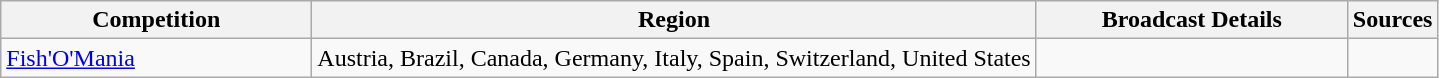<table class="wikitable">
<tr>
<th width="200">Competition</th>
<th>Region</th>
<th width="200">Broadcast Details</th>
<th>Sources</th>
</tr>
<tr>
<td><a href='#'>Fish'O'Mania</a></td>
<td>Austria, Brazil, Canada, Germany, Italy, Spain, Switzerland, United States</td>
<td></td>
</tr>
</table>
